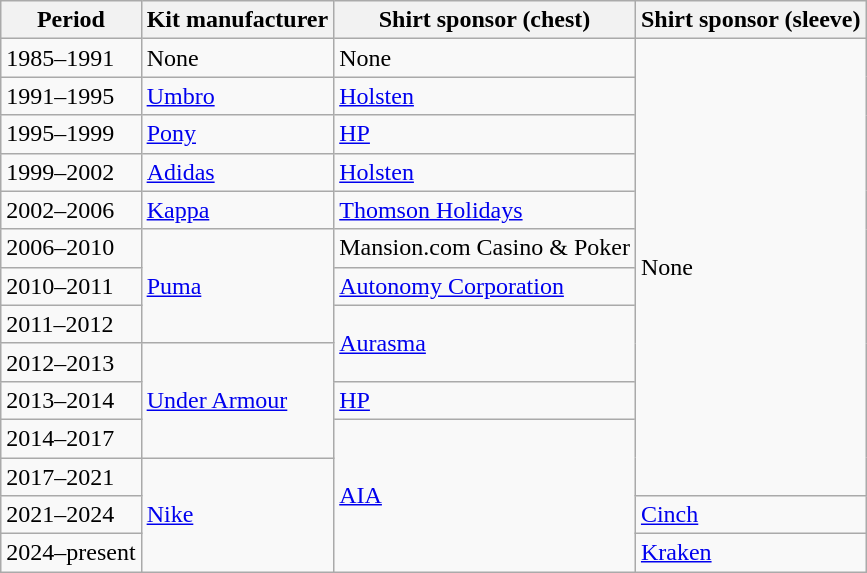<table class="wikitable">
<tr>
<th>Period</th>
<th>Kit manufacturer</th>
<th>Shirt sponsor (chest)</th>
<th>Shirt sponsor (sleeve)</th>
</tr>
<tr>
<td>1985–1991</td>
<td>None</td>
<td rowspan=1>None</td>
<td rowspan="12">None</td>
</tr>
<tr>
<td>1991–1995</td>
<td><a href='#'>Umbro</a></td>
<td><a href='#'>Holsten</a></td>
</tr>
<tr>
<td>1995–1999</td>
<td><a href='#'>Pony</a></td>
<td><a href='#'>HP</a></td>
</tr>
<tr>
<td>1999–2002</td>
<td><a href='#'>Adidas</a></td>
<td><a href='#'>Holsten</a></td>
</tr>
<tr>
<td>2002–2006</td>
<td><a href='#'>Kappa</a></td>
<td><a href='#'>Thomson Holidays</a></td>
</tr>
<tr>
<td>2006–2010</td>
<td rowspan=3><a href='#'>Puma</a></td>
<td>Mansion.com Casino & Poker</td>
</tr>
<tr>
<td>2010–2011</td>
<td><a href='#'>Autonomy Corporation</a></td>
</tr>
<tr>
<td>2011–2012</td>
<td rowspan=2><a href='#'>Aurasma</a></td>
</tr>
<tr>
<td>2012–2013</td>
<td rowspan=3><a href='#'>Under Armour</a></td>
</tr>
<tr>
<td>2013–2014</td>
<td><a href='#'>HP</a></td>
</tr>
<tr>
<td>2014–2017</td>
<td rowspan="4"><a href='#'>AIA</a></td>
</tr>
<tr>
<td>2017–2021</td>
<td rowspan="3"><a href='#'>Nike</a></td>
</tr>
<tr>
<td>2021–2024</td>
<td><a href='#'>Cinch</a></td>
</tr>
<tr>
<td>2024–present</td>
<td><a href='#'>Kraken</a></td>
</tr>
</table>
